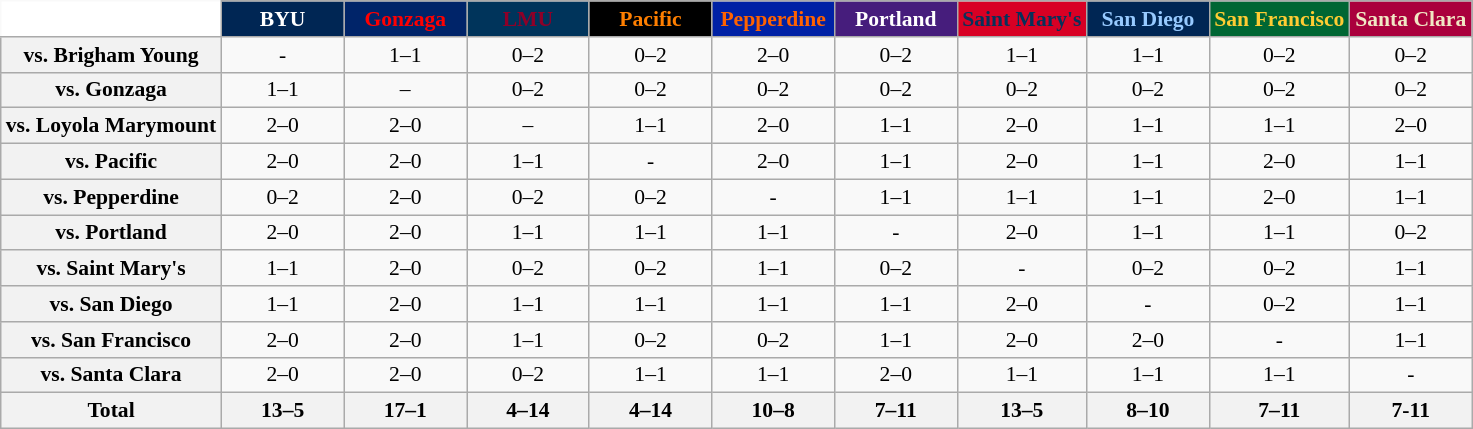<table class="wikitable" style="white-space:nowrap;font-size:90%;">
<tr>
<th colspan=1 style="background:white; border-top-style:hidden; border-left-style:hidden;"   width=75> </th>
<th style="background:#002654; color:#FFFFFF;"  width=75>BYU</th>
<th style="background:#002469; color:#FF0000;"  width=75>Gonzaga</th>
<th style="background:#00345B; color:#8E0028;"  width=75>LMU</th>
<th style="background:#000000; color:#FF7F00;"  width=75>Pacific</th>
<th style="background:#0021A5; color:#FF6200;"  width=75>Pepperdine</th>
<th style="background:#461D7C; color:#FFFFFF;"  width=75>Portland</th>
<th style="background:#D80024; color:#06315B;"  width=75>Saint Mary's</th>
<th style="background:#002654; color:#97CAFF;"  width=75>San Diego</th>
<th style="background:#006633; color:#FFCC33;"  width=75>San Francisco</th>
<th style="background:#AA003D; color:#F0E8C4;"  width=75>Santa Clara</th>
</tr>
<tr style="text-align:center;">
<th>vs. Brigham Young</th>
<td>-</td>
<td>1–1</td>
<td>0–2</td>
<td>0–2</td>
<td>2–0</td>
<td>0–2</td>
<td>1–1</td>
<td>1–1</td>
<td>0–2</td>
<td>0–2</td>
</tr>
<tr style="text-align:center;">
<th>vs. Gonzaga</th>
<td>1–1</td>
<td>–</td>
<td>0–2</td>
<td>0–2</td>
<td>0–2</td>
<td>0–2</td>
<td>0–2</td>
<td>0–2</td>
<td>0–2</td>
<td>0–2</td>
</tr>
<tr style="text-align:center;">
<th>vs. Loyola Marymount</th>
<td>2–0</td>
<td>2–0</td>
<td>–</td>
<td>1–1</td>
<td>2–0</td>
<td>1–1</td>
<td>2–0</td>
<td>1–1</td>
<td>1–1</td>
<td>2–0</td>
</tr>
<tr style="text-align:center;">
<th>vs. Pacific</th>
<td>2–0</td>
<td>2–0</td>
<td>1–1</td>
<td>-</td>
<td>2–0</td>
<td>1–1</td>
<td>2–0</td>
<td>1–1</td>
<td>2–0</td>
<td>1–1</td>
</tr>
<tr style="text-align:center;">
<th>vs. Pepperdine</th>
<td>0–2</td>
<td>2–0</td>
<td>0–2</td>
<td>0–2</td>
<td>-</td>
<td>1–1</td>
<td>1–1</td>
<td>1–1</td>
<td>2–0</td>
<td>1–1</td>
</tr>
<tr style="text-align:center;">
<th>vs. Portland</th>
<td>2–0</td>
<td>2–0</td>
<td>1–1</td>
<td>1–1</td>
<td>1–1</td>
<td>-</td>
<td>2–0</td>
<td>1–1</td>
<td>1–1</td>
<td>0–2</td>
</tr>
<tr style="text-align:center;">
<th>vs. Saint Mary's</th>
<td>1–1</td>
<td>2–0</td>
<td>0–2</td>
<td>0–2</td>
<td>1–1</td>
<td>0–2</td>
<td>-</td>
<td>0–2</td>
<td>0–2</td>
<td>1–1</td>
</tr>
<tr style="text-align:center;">
<th>vs. San Diego</th>
<td>1–1</td>
<td>2–0</td>
<td>1–1</td>
<td>1–1</td>
<td>1–1</td>
<td>1–1</td>
<td>2–0</td>
<td>-</td>
<td>0–2</td>
<td>1–1</td>
</tr>
<tr style="text-align:center;">
<th>vs. San Francisco</th>
<td>2–0</td>
<td>2–0</td>
<td>1–1</td>
<td>0–2</td>
<td>0–2</td>
<td>1–1</td>
<td>2–0</td>
<td>2–0</td>
<td>-</td>
<td>1–1</td>
</tr>
<tr style="text-align:center;">
<th>vs. Santa Clara</th>
<td>2–0</td>
<td>2–0</td>
<td>0–2</td>
<td>1–1</td>
<td>1–1</td>
<td>2–0</td>
<td>1–1</td>
<td>1–1</td>
<td>1–1</td>
<td>-<br></td>
</tr>
<tr style="text-align:center;">
<th>Total</th>
<th>13–5</th>
<th>17–1</th>
<th>4–14</th>
<th>4–14</th>
<th>10–8</th>
<th>7–11</th>
<th>13–5</th>
<th>8–10</th>
<th>7–11</th>
<th>7-11</th>
</tr>
</table>
